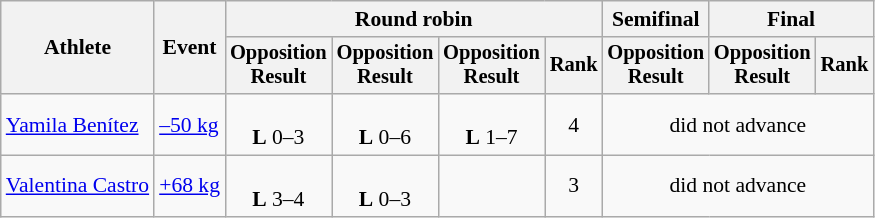<table class="wikitable" style="font-size:90%;text-align:center">
<tr>
<th rowspan=2>Athlete</th>
<th rowspan=2>Event</th>
<th colspan=4>Round robin</th>
<th>Semifinal</th>
<th colspan=2>Final</th>
</tr>
<tr style=font-size:95%>
<th>Opposition<br>Result</th>
<th>Opposition<br>Result</th>
<th>Opposition<br>Result</th>
<th>Rank</th>
<th>Opposition<br>Result</th>
<th>Opposition<br>Result</th>
<th>Rank</th>
</tr>
<tr>
<td style="text-align:left"><a href='#'>Yamila Benítez</a></td>
<td style="text-align:left"><a href='#'>–50 kg</a></td>
<td><br><strong>L</strong> 0–3</td>
<td><br><strong>L</strong> 0–6</td>
<td><br><strong>L</strong> 1–7</td>
<td>4</td>
<td colspan=3>did not advance</td>
</tr>
<tr>
<td style="text-align:left"><a href='#'>Valentina Castro</a></td>
<td style="text-align:left"><a href='#'>+68 kg</a></td>
<td><br><strong>L</strong> 3–4</td>
<td><br><strong>L</strong> 0–3</td>
<td></td>
<td>3</td>
<td colspan=3>did not advance</td>
</tr>
</table>
